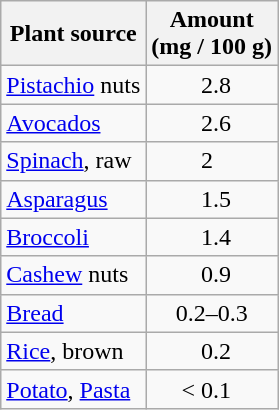<table class="wikitable">
<tr>
<th>Plant source</th>
<th colspan=2>Amount<br> (mg / 100 g)</th>
</tr>
<tr>
<td><a href='#'>Pistachio</a> nuts</td>
<td style="text-align:right; padding-right:0; border-right-style:none;">2</td>
<td style="padding-left:0; border-left-style:none;">.8  </td>
</tr>
<tr>
<td><a href='#'>Avocados</a></td>
<td style="text-align:right; padding-right:0; border-right-style:none;">2</td>
<td style="padding-left:0; border-left-style:none;">.6</td>
</tr>
<tr>
<td><a href='#'>Spinach</a>, raw</td>
<td style="text-align:right; padding-right:0; border-right-style:none;">2</td>
<td style="border-left-style:none;"></td>
</tr>
<tr>
<td><a href='#'>Asparagus</a></td>
<td style="text-align:right; padding-right:0; border-right-style:none;">1</td>
<td style="padding-left:0; border-left-style:none;">.5</td>
</tr>
<tr>
<td><a href='#'>Broccoli</a></td>
<td style="text-align:right; padding-right:0; border-right-style:none;">1</td>
<td style="padding-left:0; border-left-style:none;">.4</td>
</tr>
<tr>
<td><a href='#'>Cashew</a> nuts</td>
<td style="text-align:right; padding-right:0; border-right-style:none;">0</td>
<td style="padding-left:0; border-left-style:none;">.9</td>
</tr>
<tr>
<td><a href='#'>Bread</a></td>
<td colspan=2 style="text-align:center;">0.2–0.3</td>
</tr>
<tr>
<td><a href='#'>Rice</a>, brown</td>
<td style="text-align:right; padding-right:0; border-right-style:none;">0</td>
<td style="padding-left:0; border-left-style:none;">.2</td>
</tr>
<tr>
<td><a href='#'>Potato</a>, <a href='#'>Pasta</a></td>
<td style="text-align:right; padding-right:0; border-right-style:none;">< 0</td>
<td style="padding-left:0; border-left-style:none;">.1</td>
</tr>
</table>
